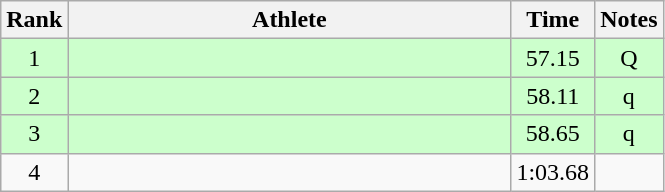<table class="wikitable" style="text-align:center">
<tr>
<th>Rank</th>
<th Style="width:18em">Athlete</th>
<th>Time</th>
<th>Notes</th>
</tr>
<tr style="background:#cfc">
<td>1</td>
<td style="text-align:left"></td>
<td>57.15</td>
<td>Q</td>
</tr>
<tr style="background:#cfc">
<td>2</td>
<td style="text-align:left"></td>
<td>58.11</td>
<td>q</td>
</tr>
<tr style="background:#cfc">
<td>3</td>
<td style="text-align:left"></td>
<td>58.65</td>
<td>q</td>
</tr>
<tr>
<td>4</td>
<td style="text-align:left"></td>
<td>1:03.68</td>
<td></td>
</tr>
</table>
